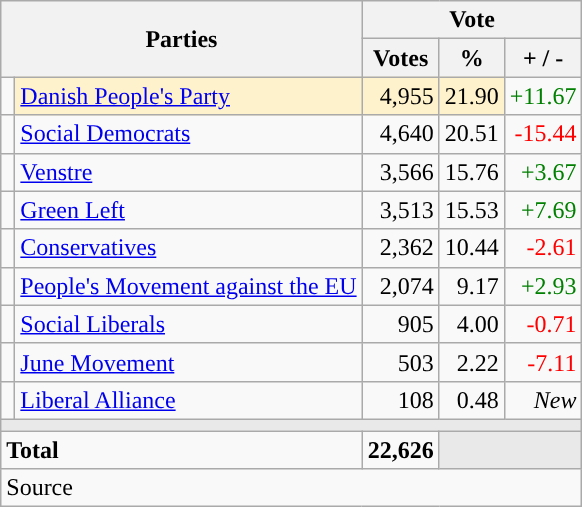<table class="wikitable" style="text-align:right;">
<tr>
<th style="text-align:centre;" rowspan="2" colspan="2" width="225">Parties</th>
<th colspan="3">Vote</th>
</tr>
<tr>
<th width="15">Votes</th>
<th width="15">%</th>
<th width="15">+ / -</th>
</tr>
<tr>
<td width="2" style="color:inherit;background:"></td>
<td bgcolor=#fef2cc   align="left"><a href='#'>Danish People's Party</a></td>
<td bgcolor=#fef2cc>4,955</td>
<td bgcolor=#fef2cc>21.90</td>
<td style=color:green;>+11.67</td>
</tr>
<tr>
<td width="2" style="color:inherit;background:"></td>
<td align="left"><a href='#'>Social Democrats</a></td>
<td>4,640</td>
<td>20.51</td>
<td style=color:red;>-15.44</td>
</tr>
<tr>
<td width="2" style="color:inherit;background:"></td>
<td align="left"><a href='#'>Venstre</a></td>
<td>3,566</td>
<td>15.76</td>
<td style=color:green;>+3.67</td>
</tr>
<tr>
<td width="2" style="color:inherit;background:"></td>
<td align="left"><a href='#'>Green Left</a></td>
<td>3,513</td>
<td>15.53</td>
<td style=color:green;>+7.69</td>
</tr>
<tr>
<td width="2" style="color:inherit;background:"></td>
<td align="left"><a href='#'>Conservatives</a></td>
<td>2,362</td>
<td>10.44</td>
<td style=color:red;>-2.61</td>
</tr>
<tr>
<td width="2" style="color:inherit;background:"></td>
<td align="left"><a href='#'>People's Movement against the EU</a></td>
<td>2,074</td>
<td>9.17</td>
<td style=color:green;>+2.93</td>
</tr>
<tr>
<td width="2" style="color:inherit;background:"></td>
<td align="left"><a href='#'>Social Liberals</a></td>
<td>905</td>
<td>4.00</td>
<td style=color:red;>-0.71</td>
</tr>
<tr>
<td width="2" style="color:inherit;background:"></td>
<td align="left"><a href='#'>June Movement</a></td>
<td>503</td>
<td>2.22</td>
<td style=color:red;>-7.11</td>
</tr>
<tr>
<td width="2" style="color:inherit;background:"></td>
<td align="left"><a href='#'>Liberal Alliance</a></td>
<td>108</td>
<td>0.48</td>
<td><em>New</em></td>
</tr>
<tr>
<td colspan="7" bgcolor="#E9E9E9"></td>
</tr>
<tr>
<td align="left" colspan="2"><strong>Total</strong></td>
<td><strong>22,626</strong></td>
<td bgcolor="#E9E9E9" colspan="2"></td>
</tr>
<tr>
<td align="left" colspan="6">Source</td>
</tr>
</table>
